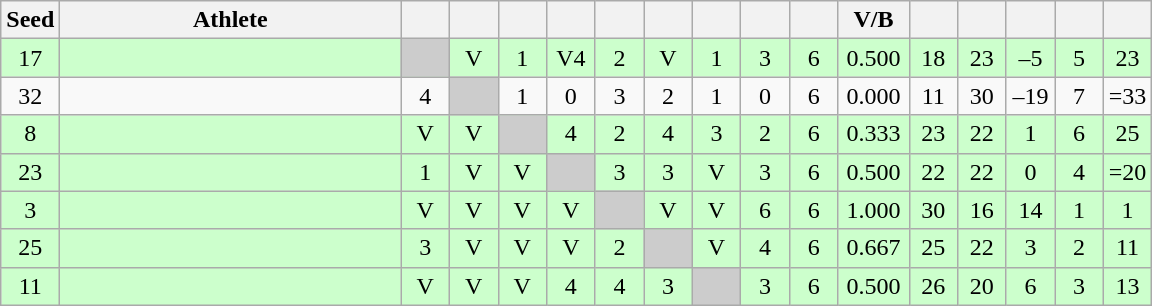<table class="wikitable" style="text-align:center">
<tr>
<th width="25">Seed</th>
<th width="220">Athlete</th>
<th width="25"></th>
<th width="25"></th>
<th width="25"></th>
<th width="25"></th>
<th width="25"></th>
<th width="25"></th>
<th width="25"></th>
<th width="25"></th>
<th width="25"></th>
<th width="40">V/B</th>
<th width="25"></th>
<th width="25"></th>
<th width="25"></th>
<th width="25"></th>
<th width="25"></th>
</tr>
<tr bgcolor=ccffcc>
<td>17</td>
<td align=left></td>
<td bgcolor="#cccccc"></td>
<td>V</td>
<td>1</td>
<td>V4</td>
<td>2</td>
<td>V</td>
<td>1</td>
<td>3</td>
<td>6</td>
<td>0.500</td>
<td>18</td>
<td>23</td>
<td>–5</td>
<td>5</td>
<td>23</td>
</tr>
<tr>
<td>32</td>
<td align=left></td>
<td>4</td>
<td bgcolor="#cccccc"></td>
<td>1</td>
<td>0</td>
<td>3</td>
<td>2</td>
<td>1</td>
<td>0</td>
<td>6</td>
<td>0.000</td>
<td>11</td>
<td>30</td>
<td>–19</td>
<td>7</td>
<td>=33</td>
</tr>
<tr bgcolor=ccffcc>
<td>8</td>
<td align=left></td>
<td>V</td>
<td>V</td>
<td bgcolor="#cccccc"></td>
<td>4</td>
<td>2</td>
<td>4</td>
<td>3</td>
<td>2</td>
<td>6</td>
<td>0.333</td>
<td>23</td>
<td>22</td>
<td>1</td>
<td>6</td>
<td>25</td>
</tr>
<tr bgcolor=ccffcc>
<td>23</td>
<td align=left></td>
<td>1</td>
<td>V</td>
<td>V</td>
<td bgcolor="#cccccc"></td>
<td>3</td>
<td>3</td>
<td>V</td>
<td>3</td>
<td>6</td>
<td>0.500</td>
<td>22</td>
<td>22</td>
<td>0</td>
<td>4</td>
<td>=20</td>
</tr>
<tr bgcolor=ccffcc>
<td>3</td>
<td align=left></td>
<td>V</td>
<td>V</td>
<td>V</td>
<td>V</td>
<td bgcolor="#cccccc"></td>
<td>V</td>
<td>V</td>
<td>6</td>
<td>6</td>
<td>1.000</td>
<td>30</td>
<td>16</td>
<td>14</td>
<td>1</td>
<td>1</td>
</tr>
<tr bgcolor=ccffcc>
<td>25</td>
<td align=left></td>
<td>3</td>
<td>V</td>
<td>V</td>
<td>V</td>
<td>2</td>
<td bgcolor="#cccccc"></td>
<td>V</td>
<td>4</td>
<td>6</td>
<td>0.667</td>
<td>25</td>
<td>22</td>
<td>3</td>
<td>2</td>
<td>11</td>
</tr>
<tr bgcolor=ccffcc>
<td>11</td>
<td align=left></td>
<td>V</td>
<td>V</td>
<td>V</td>
<td>4</td>
<td>4</td>
<td>3</td>
<td bgcolor="#cccccc"></td>
<td>3</td>
<td>6</td>
<td>0.500</td>
<td>26</td>
<td>20</td>
<td>6</td>
<td>3</td>
<td>13</td>
</tr>
</table>
